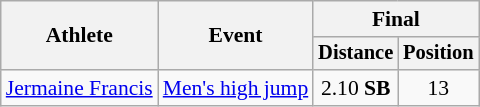<table class=wikitable style="font-size:90%">
<tr>
<th rowspan="2">Athlete</th>
<th rowspan="2">Event</th>
<th colspan="2">Final</th>
</tr>
<tr style="font-size:95%">
<th>Distance</th>
<th>Position</th>
</tr>
<tr align=center>
<td align=left><a href='#'>Jermaine Francis</a></td>
<td align=left><a href='#'>Men's high jump</a></td>
<td>2.10 <strong>SB</strong></td>
<td>13</td>
</tr>
</table>
